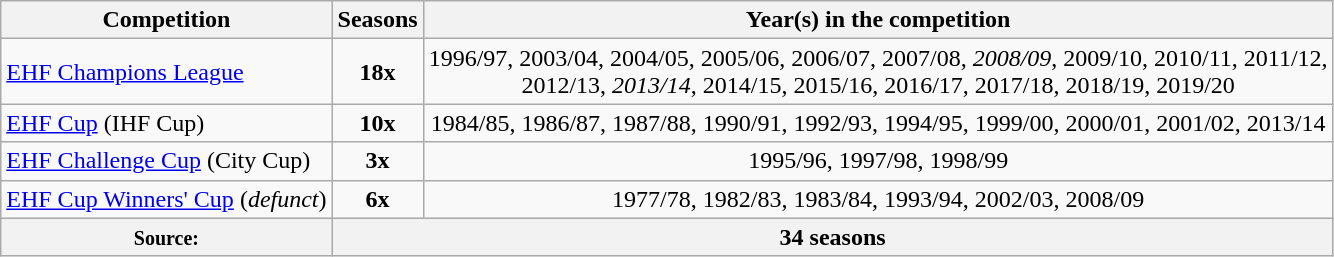<table class="wikitable" style="text-align: center">
<tr>
<th>Competition</th>
<th>Seasons</th>
<th>Year(s) in the competition</th>
</tr>
<tr>
<td align=left><a href='#'>EHF Champions League</a></td>
<td><strong>18x</strong></td>
<td>1996/97, 2003/04, 2004/05, 2005/06, 2006/07, 2007/08, <em>2008/09</em>, 2009/10, 2010/11, 2011/12,<br>2012/13, <em>2013/14</em>, 2014/15, 2015/16, 2016/17, 2017/18, 2018/19, 2019/20</td>
</tr>
<tr>
<td align=left><a href='#'>EHF Cup</a> (IHF Cup)</td>
<td><strong>10x</strong></td>
<td>1984/85, 1986/87, 1987/88, 1990/91, 1992/93, 1994/95, 1999/00, 2000/01, 2001/02, 2013/14</td>
</tr>
<tr>
<td align=left><a href='#'>EHF Challenge Cup</a> (City Cup)</td>
<td><strong>3x</strong></td>
<td>1995/96, 1997/98, 1998/99</td>
</tr>
<tr>
<td align=left><a href='#'>EHF Cup Winners' Cup</a> (<em>defunct</em>)</td>
<td><strong>6x</strong></td>
<td>1977/78, 1982/83, 1983/84, 1993/94, 2002/03, 2008/09</td>
</tr>
<tr>
<th><small>Source: </small></th>
<th colspan="2">34 seasons </th>
</tr>
</table>
